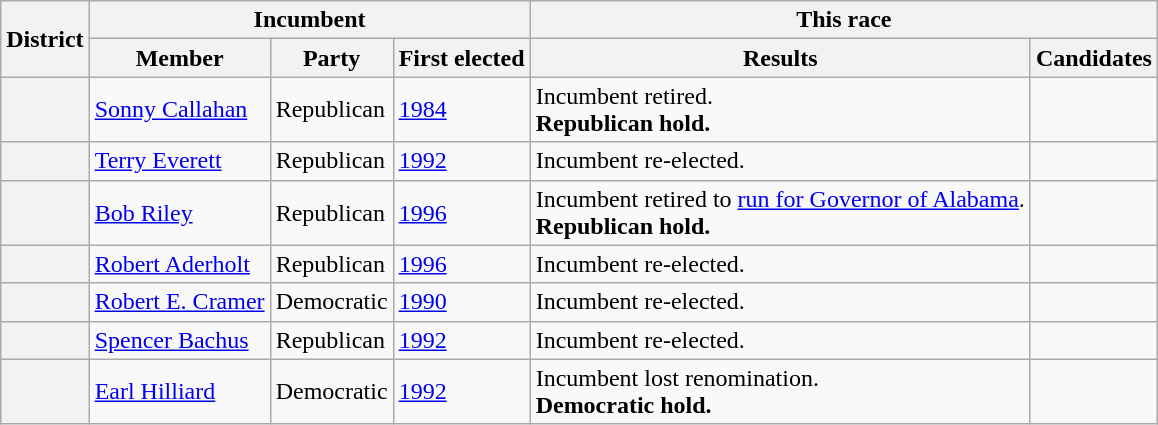<table class=wikitable>
<tr>
<th rowspan=2>District</th>
<th colspan=3>Incumbent</th>
<th colspan=2>This race</th>
</tr>
<tr>
<th>Member</th>
<th>Party</th>
<th>First elected</th>
<th>Results</th>
<th>Candidates</th>
</tr>
<tr>
<th></th>
<td><a href='#'>Sonny Callahan</a></td>
<td>Republican</td>
<td><a href='#'>1984</a></td>
<td>Incumbent retired.<br><strong>Republican hold.</strong></td>
<td nowrap></td>
</tr>
<tr>
<th></th>
<td><a href='#'>Terry Everett</a></td>
<td>Republican</td>
<td><a href='#'>1992</a></td>
<td>Incumbent re-elected.</td>
<td nowrap></td>
</tr>
<tr>
<th></th>
<td><a href='#'>Bob Riley</a></td>
<td>Republican</td>
<td><a href='#'>1996</a></td>
<td>Incumbent retired to <a href='#'>run for Governor of Alabama</a>.<br><strong>Republican hold.</strong></td>
<td nowrap></td>
</tr>
<tr>
<th></th>
<td><a href='#'>Robert Aderholt</a></td>
<td>Republican</td>
<td><a href='#'>1996</a></td>
<td>Incumbent re-elected.</td>
<td nowrap></td>
</tr>
<tr>
<th></th>
<td><a href='#'>Robert E. Cramer</a></td>
<td>Democratic</td>
<td><a href='#'>1990</a></td>
<td>Incumbent re-elected.</td>
<td nowrap></td>
</tr>
<tr>
<th></th>
<td><a href='#'>Spencer Bachus</a></td>
<td>Republican</td>
<td><a href='#'>1992</a></td>
<td>Incumbent re-elected.</td>
<td nowrap></td>
</tr>
<tr>
<th></th>
<td><a href='#'>Earl Hilliard</a></td>
<td>Democratic</td>
<td><a href='#'>1992</a></td>
<td>Incumbent lost renomination.<br><strong>Democratic hold.</strong></td>
<td nowrap></td>
</tr>
</table>
